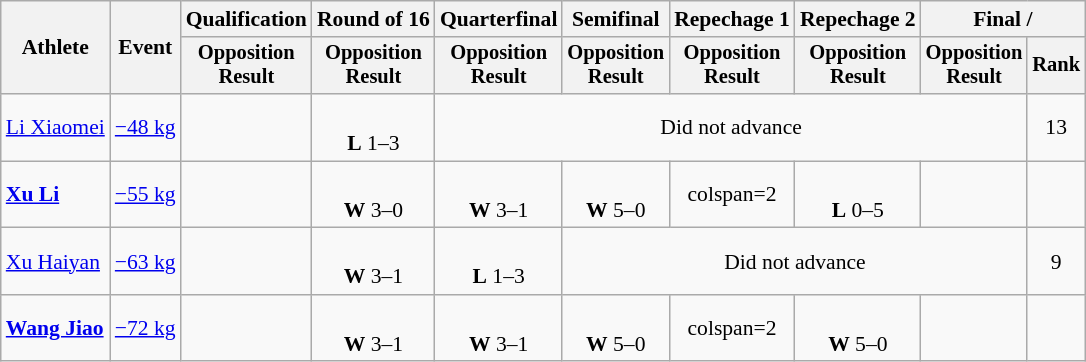<table class="wikitable" style="font-size:90%">
<tr>
<th rowspan="2">Athlete</th>
<th rowspan="2">Event</th>
<th>Qualification</th>
<th>Round of 16</th>
<th>Quarterfinal</th>
<th>Semifinal</th>
<th>Repechage 1</th>
<th>Repechage 2</th>
<th colspan=2>Final / </th>
</tr>
<tr style="font-size: 95%">
<th>Opposition<br>Result</th>
<th>Opposition<br>Result</th>
<th>Opposition<br>Result</th>
<th>Opposition<br>Result</th>
<th>Opposition<br>Result</th>
<th>Opposition<br>Result</th>
<th>Opposition<br>Result</th>
<th>Rank</th>
</tr>
<tr align=center>
<td align=left><a href='#'>Li Xiaomei</a></td>
<td align=left><a href='#'>−48 kg</a></td>
<td></td>
<td><br><strong>L</strong> 1–3 <sup></sup></td>
<td colspan=5>Did not advance</td>
<td>13</td>
</tr>
<tr align=center>
<td align=left><strong><a href='#'>Xu Li</a></strong></td>
<td align=left><a href='#'>−55 kg</a></td>
<td></td>
<td><br><strong>W</strong> 3–0 <sup></sup></td>
<td><br><strong>W</strong> 3–1 <sup></sup></td>
<td><br><strong>W</strong> 5–0 <sup></sup></td>
<td>colspan=2 </td>
<td><br><strong>L</strong> 0–5 <sup></sup></td>
<td></td>
</tr>
<tr align=center>
<td align=left><a href='#'>Xu Haiyan</a></td>
<td align=left><a href='#'>−63 kg</a></td>
<td></td>
<td><br><strong>W</strong> 3–1 <sup></sup></td>
<td><br><strong>L</strong> 1–3 <sup></sup></td>
<td colspan=4>Did not advance</td>
<td>9</td>
</tr>
<tr align=center>
<td align=left><strong><a href='#'>Wang Jiao</a></strong></td>
<td align=left><a href='#'>−72 kg</a></td>
<td></td>
<td><br><strong>W</strong> 3–1 <sup></sup></td>
<td><br><strong>W</strong> 3–1 <sup></sup></td>
<td><br><strong>W</strong> 5–0 <sup></sup></td>
<td>colspan=2 </td>
<td><br><strong>W</strong> 5–0 <sup></sup></td>
<td></td>
</tr>
</table>
